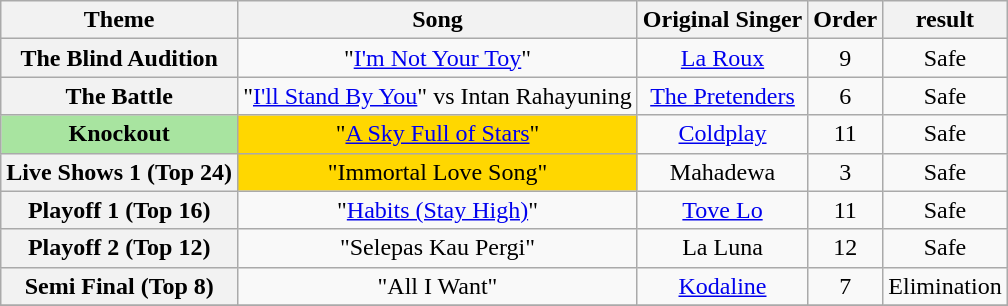<table class="wikitable" style="text-align:center;">
<tr>
<th scope="col">Theme</th>
<th scope="col">Song</th>
<th scope="col">Original Singer</th>
<th scope="col">Order</th>
<th scope="col">result</th>
</tr>
<tr>
<th scope="row">The Blind Audition</th>
<td>"<a href='#'>I'm Not Your Toy</a>"</td>
<td><a href='#'>La Roux</a></td>
<td>9</td>
<td>Safe</td>
</tr>
<tr>
<th scope="row">The Battle</th>
<td>"<a href='#'>I'll Stand By You</a>" vs Intan Rahayuning</td>
<td><a href='#'>The Pretenders</a></td>
<td>6</td>
<td>Safe</td>
</tr>
<tr>
<th scope="row" style="background:#A8E4A0;">Knockout</th>
<td style="background:gold;">"<a href='#'>A Sky Full of Stars</a>"</td>
<td><a href='#'>Coldplay</a></td>
<td>11</td>
<td>Safe</td>
</tr>
<tr>
<th scope="row">Live Shows 1 (Top 24)</th>
<td style="background:gold;">"Immortal Love Song"</td>
<td>Mahadewa</td>
<td>3</td>
<td>Safe</td>
</tr>
<tr>
<th scope="row">Playoff 1 (Top 16)</th>
<td>"<a href='#'>Habits (Stay High)</a>"</td>
<td><a href='#'>Tove Lo</a></td>
<td>11</td>
<td>Safe</td>
</tr>
<tr>
<th scope="row">Playoff 2 (Top 12)</th>
<td>"Selepas Kau Pergi"</td>
<td>La Luna</td>
<td>12</td>
<td>Safe</td>
</tr>
<tr>
<th scope="row">Semi Final (Top 8)</th>
<td>"All I Want"</td>
<td><a href='#'>Kodaline</a></td>
<td>7</td>
<td>Elimination</td>
</tr>
<tr>
</tr>
</table>
